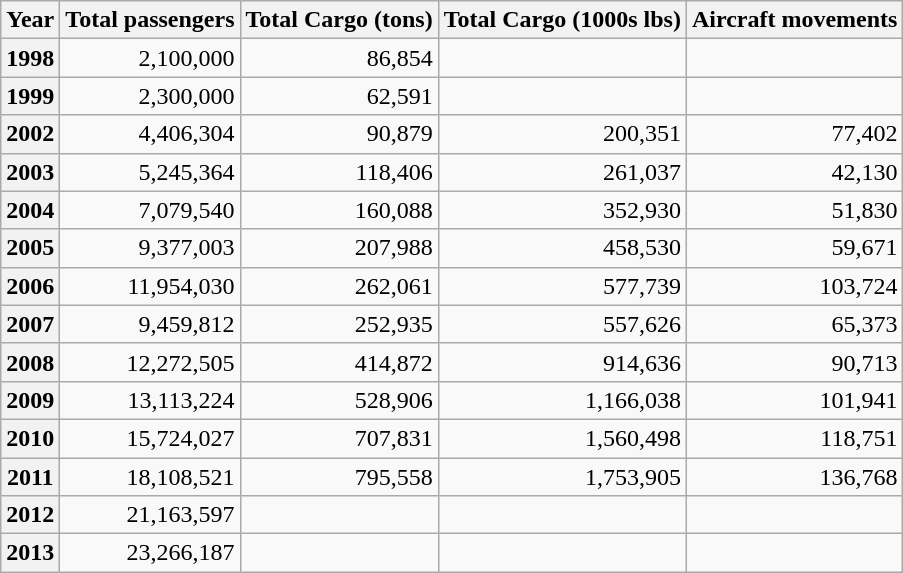<table class="wikitable" style="text-align:right">
<tr>
<th>Year</th>
<th>Total passengers</th>
<th>Total Cargo (tons)</th>
<th>Total Cargo (1000s lbs)</th>
<th>Aircraft movements</th>
</tr>
<tr>
<th>1998</th>
<td>2,100,000</td>
<td>86,854</td>
<td> </td>
<td> </td>
</tr>
<tr>
<th>1999</th>
<td>2,300,000</td>
<td>62,591</td>
<td> </td>
<td> </td>
</tr>
<tr>
<th>2002</th>
<td>4,406,304</td>
<td>90,879</td>
<td>200,351</td>
<td>77,402</td>
</tr>
<tr>
<th>2003</th>
<td>5,245,364</td>
<td>118,406</td>
<td>261,037</td>
<td>42,130</td>
</tr>
<tr>
<th>2004</th>
<td>7,079,540</td>
<td>160,088</td>
<td>352,930</td>
<td>51,830</td>
</tr>
<tr>
<th>2005</th>
<td>9,377,003</td>
<td>207,988</td>
<td>458,530</td>
<td>59,671</td>
</tr>
<tr>
<th>2006</th>
<td>11,954,030</td>
<td>262,061</td>
<td>577,739</td>
<td>103,724</td>
</tr>
<tr>
<th>2007</th>
<td>9,459,812</td>
<td>252,935</td>
<td>557,626</td>
<td>65,373</td>
</tr>
<tr>
<th>2008</th>
<td>12,272,505</td>
<td>414,872</td>
<td>914,636</td>
<td>90,713</td>
</tr>
<tr>
<th>2009</th>
<td>13,113,224</td>
<td>528,906</td>
<td>1,166,038</td>
<td>101,941</td>
</tr>
<tr>
<th>2010</th>
<td>15,724,027</td>
<td>707,831</td>
<td>1,560,498</td>
<td>118,751</td>
</tr>
<tr>
<th>2011</th>
<td>18,108,521</td>
<td>795,558</td>
<td>1,753,905</td>
<td>136,768</td>
</tr>
<tr>
<th>2012</th>
<td>21,163,597</td>
<td></td>
<td></td>
<td></td>
</tr>
<tr>
<th>2013</th>
<td>23,266,187</td>
<td></td>
<td></td>
<td></td>
</tr>
</table>
